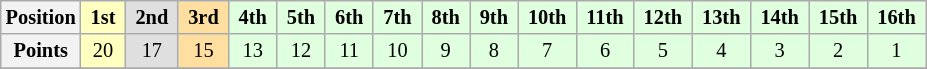<table class="wikitable" style="font-size:85%; text-align:center">
<tr>
<th>Position</th>
<td style="background:#ffffbf;"> <strong>1st</strong> </td>
<td style="background:#dfdfdf;"> <strong>2nd</strong> </td>
<td style="background:#ffdf9f;"> <strong>3rd</strong> </td>
<td style="background:#dfffdf;"> <strong>4th</strong> </td>
<td style="background:#dfffdf;"> <strong>5th</strong> </td>
<td style="background:#dfffdf;"> <strong>6th</strong> </td>
<td style="background:#dfffdf;"> <strong>7th</strong> </td>
<td style="background:#dfffdf;"> <strong>8th</strong> </td>
<td style="background:#dfffdf;"> <strong>9th</strong> </td>
<td style="background:#dfffdf;"> <strong>10th</strong> </td>
<td style="background:#dfffdf;"> <strong>11th</strong> </td>
<td style="background:#dfffdf;"> <strong>12th</strong> </td>
<td style="background:#dfffdf;"> <strong>13th</strong> </td>
<td style="background:#dfffdf;"> <strong>14th</strong> </td>
<td style="background:#dfffdf;"> <strong>15th</strong> </td>
<td style="background:#dfffdf;"> <strong>16th</strong> </td>
</tr>
<tr>
<th>Points</th>
<td style="background:#ffffbf;">20</td>
<td style="background:#dfdfdf;">17</td>
<td style="background:#ffdf9f;">15</td>
<td style="background:#dfffdf;">13</td>
<td style="background:#dfffdf;">12</td>
<td style="background:#dfffdf;">11</td>
<td style="background:#dfffdf;">10</td>
<td style="background:#dfffdf;">9</td>
<td style="background:#dfffdf;">8</td>
<td style="background:#dfffdf;">7</td>
<td style="background:#dfffdf;">6</td>
<td style="background:#dfffdf;">5</td>
<td style="background:#dfffdf;">4</td>
<td style="background:#dfffdf;">3</td>
<td style="background:#dfffdf;">2</td>
<td style="background:#dfffdf;">1</td>
</tr>
<tr>
</tr>
</table>
